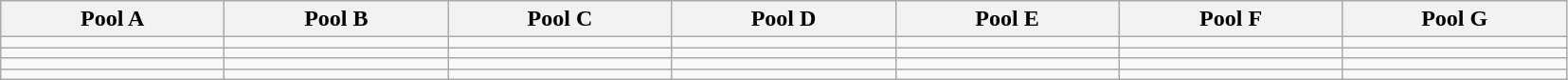<table class="wikitable">
<tr>
<th width=150>Pool A</th>
<th width=150>Pool B</th>
<th width=150>Pool C</th>
<th width=150>Pool D</th>
<th width=150>Pool E</th>
<th width=150>Pool F</th>
<th width=150>Pool G</th>
</tr>
<tr>
<td></td>
<td></td>
<td></td>
<td></td>
<td></td>
<td></td>
<td></td>
</tr>
<tr>
<td></td>
<td></td>
<td></td>
<td></td>
<td></td>
<td></td>
<td></td>
</tr>
<tr>
<td></td>
<td></td>
<td></td>
<td></td>
<td></td>
<td></td>
<td></td>
</tr>
<tr>
<td></td>
<td></td>
<td></td>
<td></td>
<td></td>
<td></td>
<td></td>
</tr>
</table>
